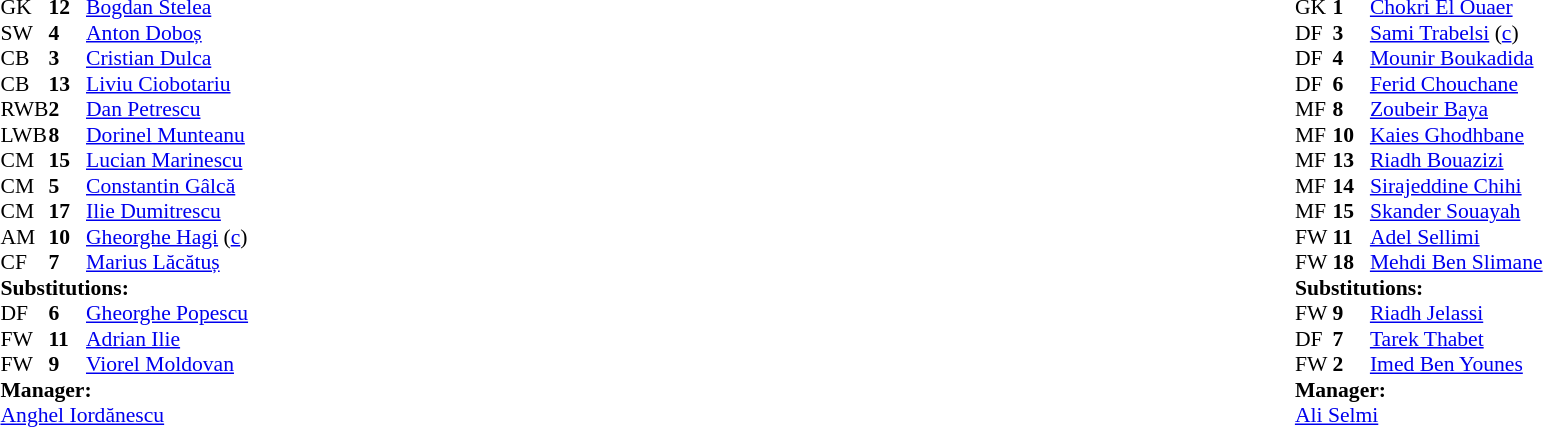<table width="100%">
<tr>
<td valign="top" width="50%"><br><table style="font-size: 90%" cellspacing="0" cellpadding="0">
<tr>
<th width="25"></th>
<th width="25"></th>
</tr>
<tr>
<td>GK</td>
<td><strong>12</strong></td>
<td><a href='#'>Bogdan Stelea</a></td>
</tr>
<tr>
<td>SW</td>
<td><strong>4</strong></td>
<td><a href='#'>Anton Doboș</a></td>
</tr>
<tr>
<td>CB</td>
<td><strong>3</strong></td>
<td><a href='#'>Cristian Dulca</a></td>
<td></td>
<td></td>
</tr>
<tr>
<td>CB</td>
<td><strong>13</strong></td>
<td><a href='#'>Liviu Ciobotariu</a></td>
</tr>
<tr>
<td>RWB</td>
<td><strong>2</strong></td>
<td><a href='#'>Dan Petrescu</a></td>
</tr>
<tr>
<td>LWB</td>
<td><strong>8</strong></td>
<td><a href='#'>Dorinel Munteanu</a></td>
</tr>
<tr>
<td>CM</td>
<td><strong>15</strong></td>
<td><a href='#'>Lucian Marinescu</a></td>
</tr>
<tr>
<td>CM</td>
<td><strong>5</strong></td>
<td><a href='#'>Constantin Gâlcă</a></td>
</tr>
<tr>
<td>CM</td>
<td><strong>17</strong></td>
<td><a href='#'>Ilie Dumitrescu</a></td>
<td></td>
<td></td>
</tr>
<tr>
<td>AM</td>
<td><strong>10</strong></td>
<td><a href='#'>Gheorghe Hagi</a> (<a href='#'>c</a>)</td>
</tr>
<tr>
<td>CF</td>
<td><strong>7</strong></td>
<td><a href='#'>Marius Lăcătuș</a></td>
<td></td>
<td></td>
</tr>
<tr>
<td colspan=3><strong>Substitutions:</strong></td>
</tr>
<tr>
<td>DF</td>
<td><strong>6</strong></td>
<td><a href='#'>Gheorghe Popescu</a></td>
<td></td>
<td></td>
</tr>
<tr>
<td>FW</td>
<td><strong>11</strong></td>
<td><a href='#'>Adrian Ilie</a></td>
<td></td>
<td></td>
</tr>
<tr>
<td>FW</td>
<td><strong>9</strong></td>
<td><a href='#'>Viorel Moldovan</a></td>
<td></td>
<td></td>
</tr>
<tr>
<td colspan=3><strong>Manager:</strong></td>
</tr>
<tr>
<td colspan="4"><a href='#'>Anghel Iordănescu</a></td>
</tr>
</table>
</td>
<td valign="top"></td>
<td valign="top" width="50%"><br><table style="font-size: 90%" cellspacing="0" cellpadding="0" align="center">
<tr>
<th width="25"></th>
<th width="25"></th>
</tr>
<tr>
<td>GK</td>
<td><strong>1</strong></td>
<td><a href='#'>Chokri El Ouaer</a></td>
</tr>
<tr>
<td>DF</td>
<td><strong>3</strong></td>
<td><a href='#'>Sami Trabelsi</a> (<a href='#'>c</a>)</td>
</tr>
<tr>
<td>DF</td>
<td><strong>4</strong></td>
<td><a href='#'>Mounir Boukadida</a></td>
</tr>
<tr>
<td>DF</td>
<td><strong>6</strong></td>
<td><a href='#'>Ferid Chouchane</a></td>
</tr>
<tr>
<td>MF</td>
<td><strong>8</strong></td>
<td><a href='#'>Zoubeir Baya</a></td>
<td></td>
</tr>
<tr>
<td>MF</td>
<td><strong>10</strong></td>
<td><a href='#'>Kaies Ghodhbane</a></td>
<td></td>
<td></td>
</tr>
<tr>
<td>MF</td>
<td><strong>13</strong></td>
<td><a href='#'>Riadh Bouazizi</a></td>
</tr>
<tr>
<td>MF</td>
<td><strong>14</strong></td>
<td><a href='#'>Sirajeddine Chihi</a></td>
</tr>
<tr>
<td>MF</td>
<td><strong>15</strong></td>
<td><a href='#'>Skander Souayah</a></td>
<td></td>
<td></td>
</tr>
<tr>
<td>FW</td>
<td><strong>11</strong></td>
<td><a href='#'>Adel Sellimi</a></td>
</tr>
<tr>
<td>FW</td>
<td><strong>18</strong></td>
<td><a href='#'>Mehdi Ben Slimane</a></td>
<td></td>
<td></td>
</tr>
<tr>
<td colspan=3><strong>Substitutions:</strong></td>
</tr>
<tr>
<td>FW</td>
<td><strong>9</strong></td>
<td><a href='#'>Riadh Jelassi</a></td>
<td></td>
<td></td>
</tr>
<tr>
<td>DF</td>
<td><strong>7</strong></td>
<td><a href='#'>Tarek Thabet</a></td>
<td></td>
<td></td>
</tr>
<tr>
<td>FW</td>
<td><strong>2</strong></td>
<td><a href='#'>Imed Ben Younes</a></td>
<td></td>
<td></td>
</tr>
<tr>
<td colspan=3><strong>Manager:</strong></td>
</tr>
<tr>
<td colspan="4"><a href='#'>Ali Selmi</a></td>
</tr>
</table>
</td>
</tr>
</table>
